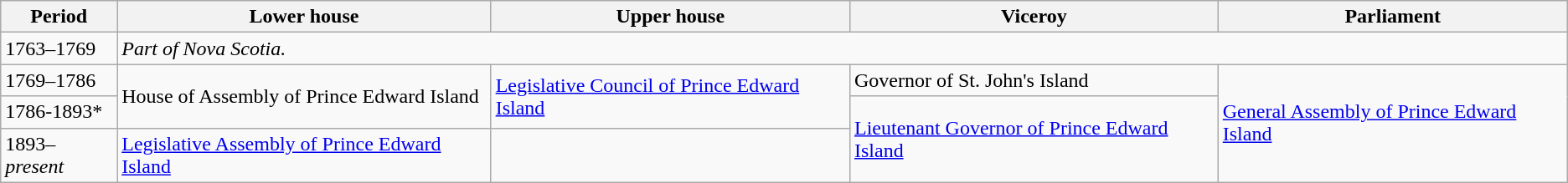<table class="wikitable">
<tr>
<th>Period</th>
<th>Lower house</th>
<th>Upper house</th>
<th>Viceroy</th>
<th>Parliament</th>
</tr>
<tr>
<td>1763–1769</td>
<td colspan="4"><em>Part of Nova Scotia.</em></td>
</tr>
<tr>
<td>1769–1786</td>
<td rowspan="2">House of Assembly of Prince Edward Island</td>
<td rowspan="2"><a href='#'>Legislative Council of Prince Edward Island</a></td>
<td>Governor of St. John's Island</td>
<td rowspan="3"><a href='#'>General Assembly of Prince Edward Island</a></td>
</tr>
<tr>
<td>1786-1893*</td>
<td rowspan="2"><a href='#'>Lieutenant Governor of Prince Edward Island</a></td>
</tr>
<tr>
<td>1893–<em>present</em></td>
<td><a href='#'>Legislative Assembly of Prince Edward Island</a></td>
<td></td>
</tr>
</table>
